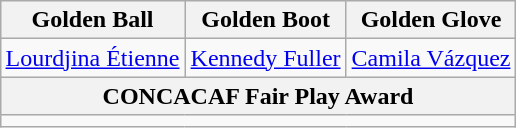<table class="wikitable" style="margin:auto">
<tr>
<th>Golden Ball</th>
<th>Golden Boot</th>
<th>Golden Glove</th>
</tr>
<tr>
<td> <a href='#'>Lourdjina Étienne</a></td>
<td> <a href='#'>Kennedy Fuller</a></td>
<td> <a href='#'>Camila Vázquez</a></td>
</tr>
<tr>
<th colspan="3">CONCACAF Fair Play Award</th>
</tr>
<tr>
<td colspan="3" style="text-align:center;"></td>
</tr>
</table>
